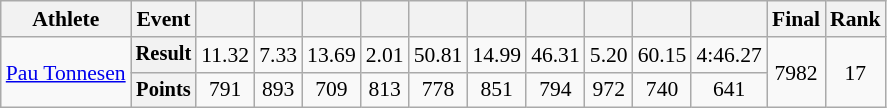<table class="wikitable" style="font-size:90%">
<tr>
<th>Athlete</th>
<th>Event</th>
<th></th>
<th></th>
<th></th>
<th></th>
<th></th>
<th></th>
<th></th>
<th></th>
<th></th>
<th></th>
<th>Final</th>
<th>Rank</th>
</tr>
<tr align=center>
<td rowspan="2" style="text-align:left;"><a href='#'>Pau Tonnesen</a></td>
<th style="font-size:95%">Result</th>
<td>11.32</td>
<td>7.33</td>
<td>13.69</td>
<td>2.01</td>
<td>50.81</td>
<td>14.99</td>
<td>46.31</td>
<td>5.20</td>
<td>60.15</td>
<td>4:46.27</td>
<td rowspan=2>7982</td>
<td rowspan=2>17</td>
</tr>
<tr align=center>
<th style="font-size:95%">Points</th>
<td>791</td>
<td>893</td>
<td>709</td>
<td>813</td>
<td>778</td>
<td>851</td>
<td>794</td>
<td>972</td>
<td>740</td>
<td>641</td>
</tr>
</table>
